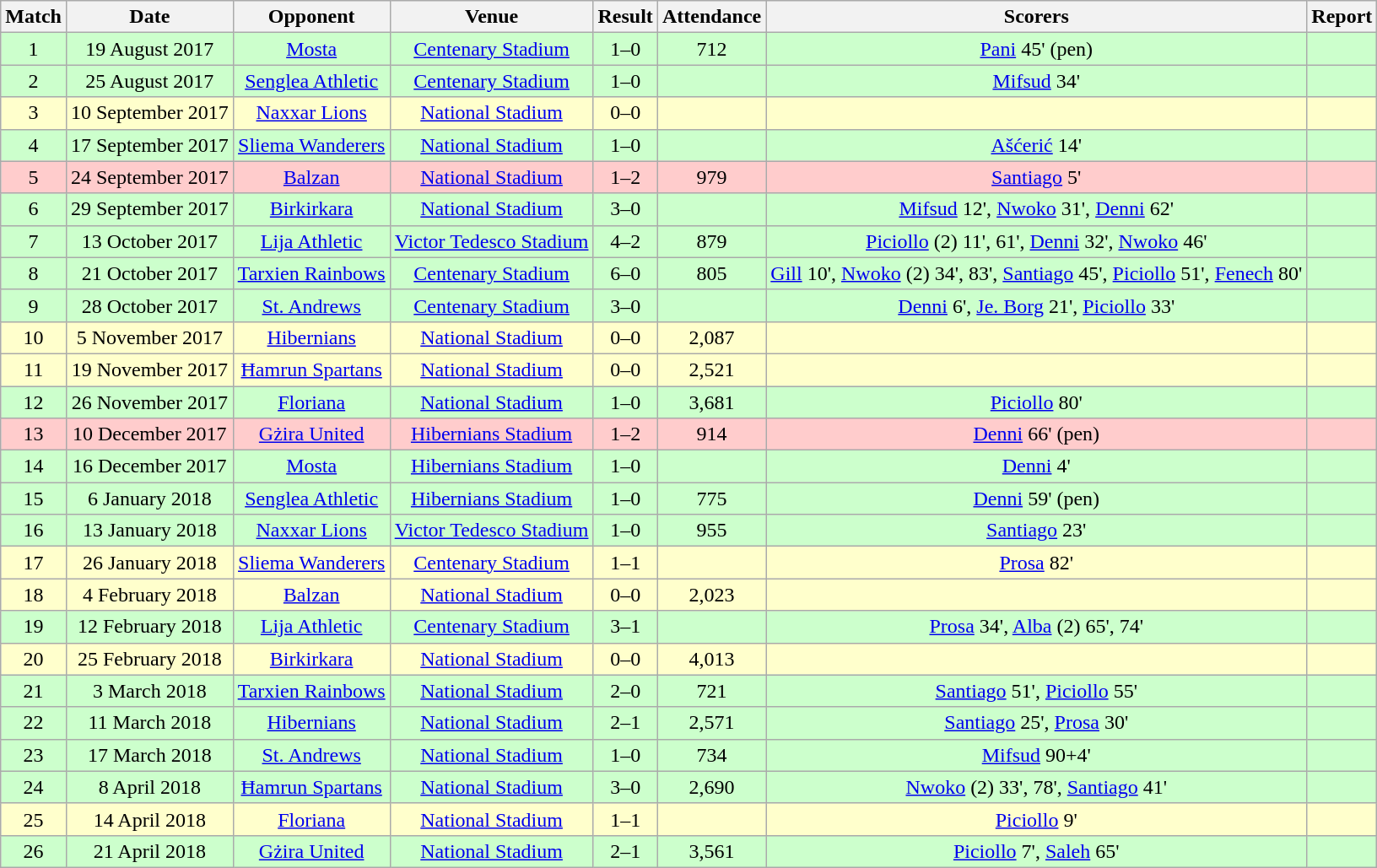<table class="wikitable"|ordenable=si style="font-size:100%; text-align:center">
<tr>
<th>Match</th>
<th>Date</th>
<th>Opponent</th>
<th>Venue</th>
<th>Result</th>
<th>Attendance</th>
<th>Scorers</th>
<th>Report</th>
</tr>
<tr style="background: #CCFFCC;">
<td>1</td>
<td>19 August 2017</td>
<td><a href='#'>Mosta</a></td>
<td><a href='#'>Centenary Stadium</a></td>
<td>1–0</td>
<td>712</td>
<td><a href='#'>Pani</a> 45' (pen)</td>
<td></td>
</tr>
<tr style="background: #CCFFCC;">
<td>2</td>
<td>25 August 2017</td>
<td><a href='#'>Senglea Athletic</a></td>
<td><a href='#'>Centenary Stadium</a></td>
<td>1–0</td>
<td></td>
<td><a href='#'>Mifsud</a> 34'</td>
<td></td>
</tr>
<tr style="background: #FFFFCC;">
<td>3</td>
<td>10 September 2017</td>
<td><a href='#'>Naxxar Lions</a></td>
<td><a href='#'>National Stadium</a></td>
<td>0–0</td>
<td></td>
<td></td>
<td></td>
</tr>
<tr style="background: #CCFFCC;">
<td>4</td>
<td>17 September 2017</td>
<td><a href='#'>Sliema Wanderers</a></td>
<td><a href='#'>National Stadium</a></td>
<td>1–0</td>
<td></td>
<td><a href='#'>Ašćerić</a> 14'</td>
<td></td>
</tr>
<tr style="background: #FFCCCC;">
<td>5</td>
<td>24 September 2017</td>
<td><a href='#'>Balzan</a></td>
<td><a href='#'>National Stadium</a></td>
<td>1–2</td>
<td>979</td>
<td><a href='#'>Santiago</a> 5'</td>
<td></td>
</tr>
<tr style="background: #CCFFCC;">
<td>6</td>
<td>29 September 2017</td>
<td><a href='#'>Birkirkara</a></td>
<td><a href='#'>National Stadium</a></td>
<td>3–0</td>
<td></td>
<td><a href='#'>Mifsud</a> 12', <a href='#'>Nwoko</a> 31', <a href='#'>Denni</a> 62'</td>
<td></td>
</tr>
<tr style="background: #CCFFCC;">
<td>7</td>
<td>13 October 2017</td>
<td><a href='#'>Lija Athletic</a></td>
<td><a href='#'>Victor Tedesco Stadium</a></td>
<td>4–2</td>
<td>879</td>
<td><a href='#'>Piciollo</a> (2) 11', 61', <a href='#'>Denni</a> 32', <a href='#'>Nwoko</a> 46'</td>
<td></td>
</tr>
<tr style="background: #CCFFCC;">
<td>8</td>
<td>21 October 2017</td>
<td><a href='#'>Tarxien Rainbows</a></td>
<td><a href='#'>Centenary Stadium</a></td>
<td>6–0</td>
<td>805</td>
<td><a href='#'>Gill</a> 10', <a href='#'>Nwoko</a> (2) 34', 83', <a href='#'>Santiago</a> 45', <a href='#'>Piciollo</a> 51', <a href='#'>Fenech</a> 80'</td>
<td></td>
</tr>
<tr style="background: #CCFFCC;">
<td>9</td>
<td>28 October 2017</td>
<td><a href='#'>St. Andrews</a></td>
<td><a href='#'>Centenary Stadium</a></td>
<td>3–0</td>
<td></td>
<td><a href='#'>Denni</a> 6', <a href='#'>Je. Borg</a> 21', <a href='#'>Piciollo</a> 33'</td>
<td></td>
</tr>
<tr style="background: #FFFFCC;">
<td>10</td>
<td>5 November 2017</td>
<td><a href='#'>Hibernians</a></td>
<td><a href='#'>National Stadium</a></td>
<td>0–0</td>
<td>2,087</td>
<td></td>
<td></td>
</tr>
<tr style="background: #FFFFCC;">
<td>11</td>
<td>19 November 2017</td>
<td><a href='#'>Ħamrun Spartans</a></td>
<td><a href='#'>National Stadium</a></td>
<td>0–0</td>
<td>2,521</td>
<td></td>
<td></td>
</tr>
<tr style="background: #CCFFCC;">
<td>12</td>
<td>26 November 2017</td>
<td><a href='#'>Floriana</a></td>
<td><a href='#'>National Stadium</a></td>
<td>1–0</td>
<td>3,681</td>
<td><a href='#'>Piciollo</a> 80'</td>
<td></td>
</tr>
<tr style="background: #FFCCCC;">
<td>13</td>
<td>10 December 2017</td>
<td><a href='#'>Gżira United</a></td>
<td><a href='#'>Hibernians Stadium</a></td>
<td>1–2</td>
<td>914</td>
<td><a href='#'>Denni</a> 66' (pen)</td>
<td></td>
</tr>
<tr style="background: #CCFFCC;">
<td>14</td>
<td>16 December 2017</td>
<td><a href='#'>Mosta</a></td>
<td><a href='#'>Hibernians Stadium</a></td>
<td>1–0</td>
<td></td>
<td><a href='#'>Denni</a> 4'</td>
<td></td>
</tr>
<tr style="background: #CCFFCC;">
<td>15</td>
<td>6 January 2018</td>
<td><a href='#'>Senglea Athletic</a></td>
<td><a href='#'>Hibernians Stadium</a></td>
<td>1–0</td>
<td>775</td>
<td><a href='#'>Denni</a> 59' (pen)</td>
<td></td>
</tr>
<tr style="background: #CCFFCC;">
<td>16</td>
<td>13 January 2018</td>
<td><a href='#'>Naxxar Lions</a></td>
<td><a href='#'>Victor Tedesco Stadium</a></td>
<td>1–0</td>
<td>955</td>
<td><a href='#'>Santiago</a> 23'</td>
<td></td>
</tr>
<tr style="background: #FFFFCC;">
<td>17</td>
<td>26 January 2018</td>
<td><a href='#'>Sliema Wanderers</a></td>
<td><a href='#'>Centenary Stadium</a></td>
<td>1–1</td>
<td></td>
<td><a href='#'>Prosa</a> 82'</td>
<td></td>
</tr>
<tr style="background: #FFFFCC;">
<td>18</td>
<td>4 February 2018</td>
<td><a href='#'>Balzan</a></td>
<td><a href='#'>National Stadium</a></td>
<td>0–0</td>
<td>2,023</td>
<td></td>
<td></td>
</tr>
<tr style="background: #CCFFCC;">
<td>19</td>
<td>12 February 2018</td>
<td><a href='#'>Lija Athletic</a></td>
<td><a href='#'>Centenary Stadium</a></td>
<td>3–1</td>
<td></td>
<td><a href='#'>Prosa</a> 34', <a href='#'>Alba</a> (2) 65', 74'</td>
<td></td>
</tr>
<tr style="background: #FFFFCC;">
<td>20</td>
<td>25 February 2018</td>
<td><a href='#'>Birkirkara</a></td>
<td><a href='#'>National Stadium</a></td>
<td>0–0</td>
<td>4,013</td>
<td></td>
<td></td>
</tr>
<tr style="background: #CCFFCC;">
<td>21</td>
<td>3 March 2018</td>
<td><a href='#'>Tarxien Rainbows</a></td>
<td><a href='#'>National Stadium</a></td>
<td>2–0</td>
<td>721</td>
<td><a href='#'>Santiago</a> 51', <a href='#'>Piciollo</a> 55'</td>
<td></td>
</tr>
<tr style="background: #CCFFCC;">
<td>22</td>
<td>11 March 2018</td>
<td><a href='#'>Hibernians</a></td>
<td><a href='#'>National Stadium</a></td>
<td>2–1</td>
<td>2,571</td>
<td><a href='#'>Santiago</a> 25', <a href='#'>Prosa</a> 30'</td>
<td></td>
</tr>
<tr style="background: #CCFFCC;">
<td>23</td>
<td>17 March 2018</td>
<td><a href='#'>St. Andrews</a></td>
<td><a href='#'>National Stadium</a></td>
<td>1–0</td>
<td>734</td>
<td><a href='#'>Mifsud</a> 90+4'</td>
<td></td>
</tr>
<tr style="background: #CCFFCC;">
<td>24</td>
<td>8 April 2018</td>
<td><a href='#'>Ħamrun Spartans</a></td>
<td><a href='#'>National Stadium</a></td>
<td>3–0</td>
<td>2,690</td>
<td><a href='#'>Nwoko</a> (2) 33', 78', <a href='#'>Santiago</a> 41'</td>
<td></td>
</tr>
<tr style="background: #FFFFCC;">
<td>25</td>
<td>14 April 2018</td>
<td><a href='#'>Floriana</a></td>
<td><a href='#'>National Stadium</a></td>
<td>1–1</td>
<td></td>
<td><a href='#'>Piciollo</a> 9'</td>
<td></td>
</tr>
<tr style="background: #CCFFCC;">
<td>26</td>
<td>21 April 2018</td>
<td><a href='#'>Gżira United</a></td>
<td><a href='#'>National Stadium</a></td>
<td>2–1</td>
<td>3,561</td>
<td><a href='#'>Piciollo</a> 7', <a href='#'>Saleh</a> 65'</td>
<td></td>
</tr>
</table>
